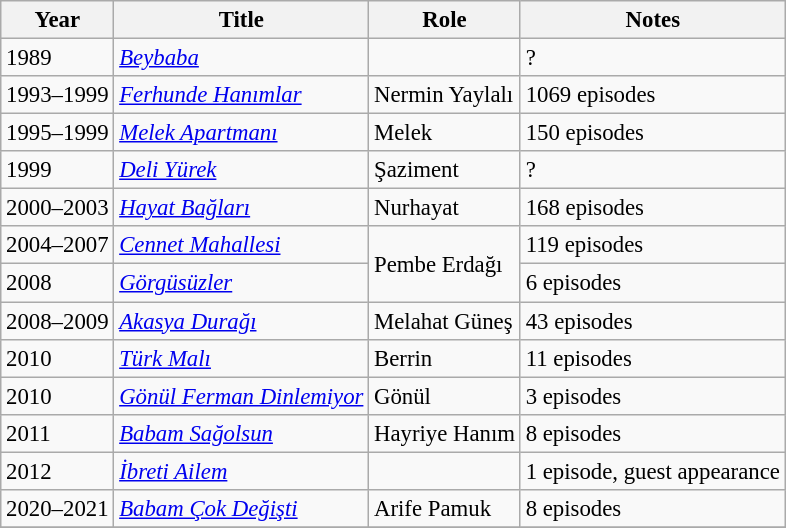<table class="wikitable sortable" style="font-size: 95%;">
<tr>
<th>Year</th>
<th>Title</th>
<th>Role</th>
<th>Notes</th>
</tr>
<tr>
<td>1989</td>
<td><em><a href='#'>Beybaba</a></em></td>
<td></td>
<td>?</td>
</tr>
<tr>
<td>1993–1999</td>
<td><em><a href='#'>Ferhunde Hanımlar</a></em></td>
<td>Nermin Yaylalı</td>
<td>1069 episodes</td>
</tr>
<tr>
<td>1995–1999</td>
<td><em><a href='#'>Melek Apartmanı</a></em></td>
<td>Melek</td>
<td>150 episodes</td>
</tr>
<tr>
<td>1999</td>
<td><em><a href='#'>Deli Yürek</a></em></td>
<td>Şaziment</td>
<td>?</td>
</tr>
<tr>
<td>2000–2003</td>
<td><em><a href='#'>Hayat Bağları</a></em></td>
<td>Nurhayat</td>
<td>168 episodes</td>
</tr>
<tr>
<td>2004–2007</td>
<td><em><a href='#'>Cennet Mahallesi</a></em></td>
<td rowspan="2">Pembe Erdağı</td>
<td>119 episodes</td>
</tr>
<tr>
<td>2008</td>
<td><em><a href='#'>Görgüsüzler</a></em></td>
<td>6 episodes</td>
</tr>
<tr>
<td>2008–2009</td>
<td><em><a href='#'>Akasya Durağı</a></em></td>
<td>Melahat Güneş</td>
<td>43 episodes</td>
</tr>
<tr>
<td>2010</td>
<td><em><a href='#'>Türk Malı</a></em></td>
<td>Berrin</td>
<td>11 episodes</td>
</tr>
<tr>
<td>2010</td>
<td><em><a href='#'>Gönül Ferman Dinlemiyor</a></em></td>
<td>Gönül</td>
<td>3 episodes</td>
</tr>
<tr>
<td>2011</td>
<td><em><a href='#'>Babam Sağolsun</a></em></td>
<td>Hayriye Hanım</td>
<td>8 episodes</td>
</tr>
<tr>
<td>2012</td>
<td><em><a href='#'>İbreti Ailem</a></em></td>
<td></td>
<td>1 episode, guest appearance</td>
</tr>
<tr>
<td>2020–2021</td>
<td><em><a href='#'>Babam Çok Değişti</a></em></td>
<td>Arife Pamuk</td>
<td>8 episodes</td>
</tr>
<tr>
</tr>
</table>
